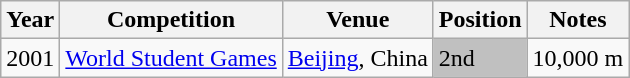<table class=wikitable>
<tr>
<th>Year</th>
<th>Competition</th>
<th>Venue</th>
<th>Position</th>
<th>Notes</th>
</tr>
<tr>
<td>2001</td>
<td><a href='#'>World Student Games</a></td>
<td><a href='#'>Beijing</a>, China</td>
<td bgcolor=silver>2nd</td>
<td>10,000 m</td>
</tr>
</table>
